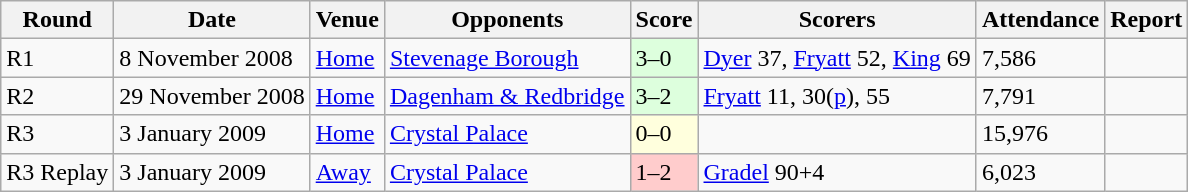<table class="wikitable style="text-align:center; font-size:95%">
<tr>
<th>Round</th>
<th>Date</th>
<th>Venue</th>
<th>Opponents</th>
<th>Score</th>
<th>Scorers</th>
<th>Attendance</th>
<th>Report</th>
</tr>
<tr>
<td>R1</td>
<td align=left>8 November 2008</td>
<td><a href='#'>Home</a></td>
<td align=left><a href='#'>Stevenage Borough</a></td>
<td style="background:#dfd;">3–0</td>
<td align=left><a href='#'>Dyer</a> 37, <a href='#'>Fryatt</a> 52, <a href='#'>King</a> 69</td>
<td>7,586</td>
<td></td>
</tr>
<tr>
<td>R2</td>
<td align=left>29 November 2008</td>
<td><a href='#'>Home</a></td>
<td align=left><a href='#'>Dagenham & Redbridge</a></td>
<td style="background:#dfd;">3–2</td>
<td align=left><a href='#'>Fryatt</a> 11, 30(<a href='#'>p</a>), 55</td>
<td>7,791</td>
<td></td>
</tr>
<tr>
<td>R3</td>
<td align=left>3 January 2009</td>
<td><a href='#'>Home</a></td>
<td align=left><a href='#'>Crystal Palace</a></td>
<td style="background:#ffd;">0–0</td>
<td align=left></td>
<td>15,976</td>
<td></td>
</tr>
<tr>
<td>R3 Replay</td>
<td align=left>3 January 2009</td>
<td><a href='#'>Away</a></td>
<td align=left><a href='#'>Crystal Palace</a></td>
<td style="background:#fcc;">1–2</td>
<td align=left><a href='#'>Gradel</a> 90+4</td>
<td>6,023</td>
<td></td>
</tr>
</table>
